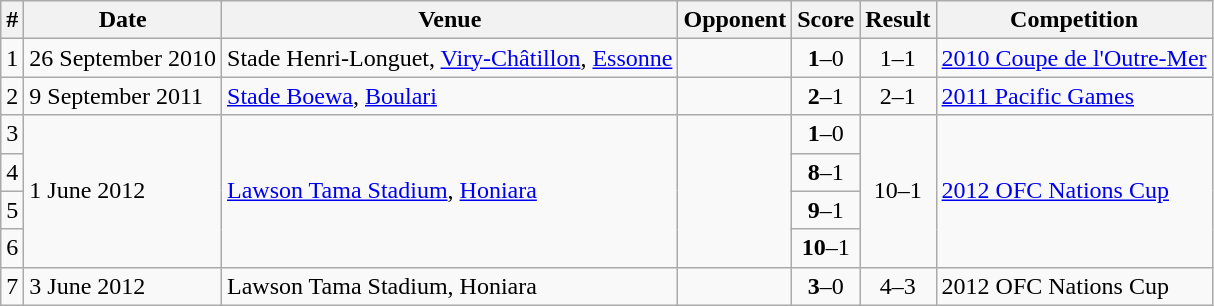<table class="wikitable" style="text-align:left;">
<tr>
<th>#</th>
<th>Date</th>
<th>Venue</th>
<th>Opponent</th>
<th>Score</th>
<th>Result</th>
<th>Competition</th>
</tr>
<tr>
<td>1</td>
<td>26 September 2010</td>
<td>Stade Henri-Longuet, <a href='#'>Viry-Châtillon</a>, <a href='#'>Essonne</a></td>
<td></td>
<td align=center><strong>1</strong>–0</td>
<td align=center>1–1</td>
<td><a href='#'>2010 Coupe de l'Outre-Mer</a></td>
</tr>
<tr>
<td>2</td>
<td>9 September 2011</td>
<td><a href='#'>Stade Boewa</a>, <a href='#'>Boulari</a></td>
<td></td>
<td align=center><strong>2</strong>–1</td>
<td align=center>2–1</td>
<td><a href='#'>2011 Pacific Games</a></td>
</tr>
<tr>
<td>3</td>
<td rowspan=4>1 June 2012</td>
<td rowspan=4><a href='#'>Lawson Tama Stadium</a>, <a href='#'>Honiara</a></td>
<td rowspan=4></td>
<td align=center><strong>1</strong>–0</td>
<td rowspan=4 align=center>10–1</td>
<td rowspan=4><a href='#'>2012 OFC Nations Cup</a></td>
</tr>
<tr>
<td>4</td>
<td align=center><strong>8</strong>–1</td>
</tr>
<tr>
<td>5</td>
<td align=center><strong>9</strong>–1</td>
</tr>
<tr>
<td>6</td>
<td align=center><strong>10</strong>–1</td>
</tr>
<tr>
<td>7</td>
<td>3 June 2012</td>
<td>Lawson Tama Stadium, Honiara</td>
<td></td>
<td align=center><strong>3</strong>–0</td>
<td align=center>4–3</td>
<td>2012 OFC Nations Cup</td>
</tr>
</table>
